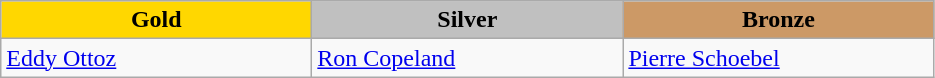<table class="wikitable" style="text-align:left">
<tr align="center">
<td width=200 bgcolor=gold><strong>Gold</strong></td>
<td width=200 bgcolor=silver><strong>Silver</strong></td>
<td width=200 bgcolor=CC9966><strong>Bronze</strong></td>
</tr>
<tr>
<td><a href='#'>Eddy Ottoz</a><br><em></em></td>
<td><a href='#'>Ron Copeland</a><br><em></em></td>
<td><a href='#'>Pierre Schoebel</a><br><em></em></td>
</tr>
</table>
